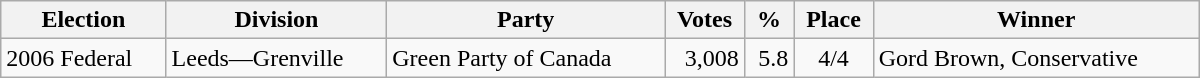<table class="wikitable" width="800">
<tr>
<th align="left">Election</th>
<th align="left">Division</th>
<th align="left">Party</th>
<th align="right">Votes</th>
<th align="right">%</th>
<th align="center">Place</th>
<th align="center">Winner</th>
</tr>
<tr>
<td align="left">2006 Federal</td>
<td align="left">Leeds—Grenville</td>
<td align="left">Green Party of Canada</td>
<td align="right">3,008</td>
<td align="right">5.8</td>
<td align="center">4/4</td>
<td align="left">Gord Brown, Conservative</td>
</tr>
</table>
